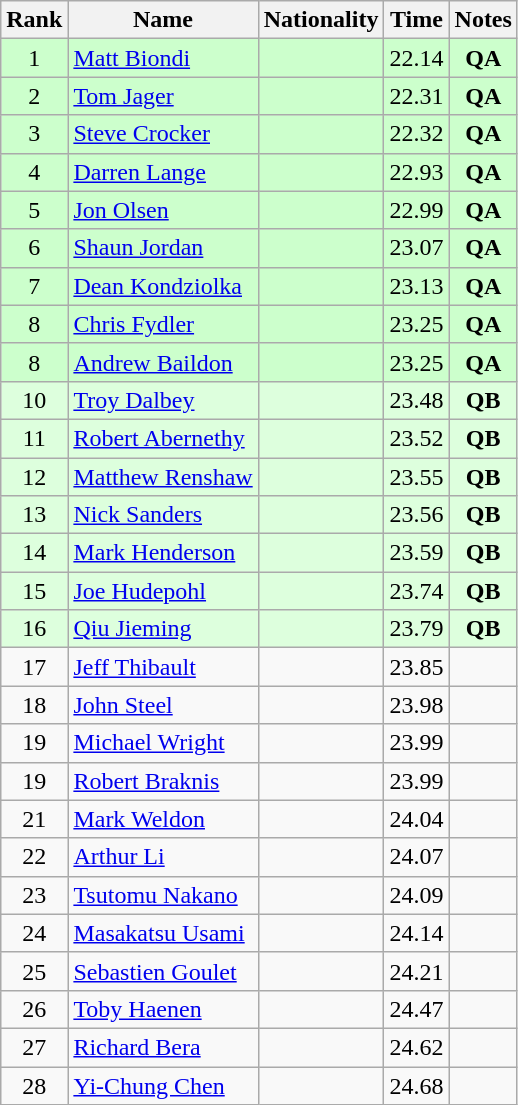<table class="wikitable sortable" style="text-align:center">
<tr>
<th>Rank</th>
<th>Name</th>
<th>Nationality</th>
<th>Time</th>
<th>Notes</th>
</tr>
<tr bgcolor=ccffcc>
<td>1</td>
<td align=left><a href='#'>Matt Biondi</a></td>
<td align=left></td>
<td>22.14</td>
<td><strong>QA</strong></td>
</tr>
<tr bgcolor=ccffcc>
<td>2</td>
<td align=left><a href='#'>Tom Jager</a></td>
<td align=left></td>
<td>22.31</td>
<td><strong>QA</strong></td>
</tr>
<tr bgcolor=ccffcc>
<td>3</td>
<td align=left><a href='#'>Steve Crocker</a></td>
<td align=left></td>
<td>22.32</td>
<td><strong>QA</strong></td>
</tr>
<tr bgcolor=ccffcc>
<td>4</td>
<td align=left><a href='#'>Darren Lange</a></td>
<td align=left></td>
<td>22.93</td>
<td><strong>QA</strong></td>
</tr>
<tr bgcolor=ccffcc>
<td>5</td>
<td align=left><a href='#'>Jon Olsen</a></td>
<td align=left></td>
<td>22.99</td>
<td><strong>QA</strong></td>
</tr>
<tr bgcolor=ccffcc>
<td>6</td>
<td align=left><a href='#'>Shaun Jordan</a></td>
<td align=left></td>
<td>23.07</td>
<td><strong>QA</strong></td>
</tr>
<tr bgcolor=ccffcc>
<td>7</td>
<td align=left><a href='#'>Dean Kondziolka</a></td>
<td align=left></td>
<td>23.13</td>
<td><strong>QA</strong></td>
</tr>
<tr bgcolor=ccffcc>
<td>8</td>
<td align=left><a href='#'>Chris Fydler</a></td>
<td align=left></td>
<td>23.25</td>
<td><strong>QA</strong></td>
</tr>
<tr bgcolor=ccffcc>
<td>8</td>
<td align=left><a href='#'>Andrew Baildon</a></td>
<td align=left></td>
<td>23.25</td>
<td><strong>QA</strong></td>
</tr>
<tr bgcolor=ddffdd>
<td>10</td>
<td align=left><a href='#'>Troy Dalbey</a></td>
<td align=left></td>
<td>23.48</td>
<td><strong>QB</strong></td>
</tr>
<tr bgcolor=ddffdd>
<td>11</td>
<td align=left><a href='#'>Robert Abernethy</a></td>
<td align=left></td>
<td>23.52</td>
<td><strong>QB</strong></td>
</tr>
<tr bgcolor=ddffdd>
<td>12</td>
<td align=left><a href='#'>Matthew Renshaw</a></td>
<td align=left></td>
<td>23.55</td>
<td><strong>QB</strong></td>
</tr>
<tr bgcolor=ddffdd>
<td>13</td>
<td align=left><a href='#'>Nick Sanders</a></td>
<td align=left></td>
<td>23.56</td>
<td><strong>QB</strong></td>
</tr>
<tr bgcolor=ddffdd>
<td>14</td>
<td align=left><a href='#'>Mark Henderson</a></td>
<td align=left></td>
<td>23.59</td>
<td><strong>QB</strong></td>
</tr>
<tr bgcolor=ddffdd>
<td>15</td>
<td align=left><a href='#'>Joe Hudepohl</a></td>
<td align=left></td>
<td>23.74</td>
<td><strong>QB</strong></td>
</tr>
<tr bgcolor=ddffdd>
<td>16</td>
<td align=left><a href='#'>Qiu Jieming</a></td>
<td align=left></td>
<td>23.79</td>
<td><strong>QB</strong></td>
</tr>
<tr>
<td>17</td>
<td align=left><a href='#'>Jeff Thibault</a></td>
<td align=left></td>
<td>23.85</td>
<td></td>
</tr>
<tr>
<td>18</td>
<td align=left><a href='#'>John Steel</a></td>
<td align=left></td>
<td>23.98</td>
<td></td>
</tr>
<tr>
<td>19</td>
<td align=left><a href='#'>Michael Wright</a></td>
<td align=left></td>
<td>23.99</td>
<td></td>
</tr>
<tr>
<td>19</td>
<td align=left><a href='#'>Robert Braknis</a></td>
<td align=left></td>
<td>23.99</td>
<td></td>
</tr>
<tr>
<td>21</td>
<td align=left><a href='#'>Mark Weldon</a></td>
<td align=left></td>
<td>24.04</td>
<td></td>
</tr>
<tr>
<td>22</td>
<td align=left><a href='#'>Arthur Li</a></td>
<td align=left></td>
<td>24.07</td>
<td></td>
</tr>
<tr>
<td>23</td>
<td align=left><a href='#'>Tsutomu Nakano</a></td>
<td align=left></td>
<td>24.09</td>
<td></td>
</tr>
<tr>
<td>24</td>
<td align=left><a href='#'>Masakatsu Usami</a></td>
<td align=left></td>
<td>24.14</td>
<td></td>
</tr>
<tr>
<td>25</td>
<td align=left><a href='#'>Sebastien Goulet</a></td>
<td align=left></td>
<td>24.21</td>
<td></td>
</tr>
<tr>
<td>26</td>
<td align=left><a href='#'>Toby Haenen</a></td>
<td align=left></td>
<td>24.47</td>
<td></td>
</tr>
<tr>
<td>27</td>
<td align=left><a href='#'>Richard Bera</a></td>
<td align=left></td>
<td>24.62</td>
<td></td>
</tr>
<tr>
<td>28</td>
<td align=left><a href='#'>Yi-Chung Chen</a></td>
<td align=left></td>
<td>24.68</td>
<td></td>
</tr>
</table>
